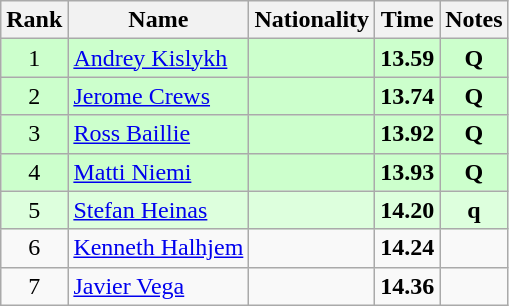<table class="wikitable sortable" style="text-align:center">
<tr>
<th>Rank</th>
<th>Name</th>
<th>Nationality</th>
<th>Time</th>
<th>Notes</th>
</tr>
<tr bgcolor=ccffcc>
<td>1</td>
<td align=left><a href='#'>Andrey Kislykh</a></td>
<td align=left></td>
<td><strong>13.59</strong></td>
<td><strong>Q</strong></td>
</tr>
<tr bgcolor=ccffcc>
<td>2</td>
<td align=left><a href='#'>Jerome Crews</a></td>
<td align=left></td>
<td><strong>13.74</strong></td>
<td><strong>Q</strong></td>
</tr>
<tr bgcolor=ccffcc>
<td>3</td>
<td align=left><a href='#'>Ross Baillie</a></td>
<td align=left></td>
<td><strong>13.92</strong></td>
<td><strong>Q</strong></td>
</tr>
<tr bgcolor=ccffcc>
<td>4</td>
<td align=left><a href='#'>Matti Niemi</a></td>
<td align=left></td>
<td><strong>13.93</strong></td>
<td><strong>Q</strong></td>
</tr>
<tr bgcolor=ddffdd>
<td>5</td>
<td align=left><a href='#'>Stefan Heinas</a></td>
<td align=left></td>
<td><strong>14.20</strong></td>
<td><strong>q</strong></td>
</tr>
<tr>
<td>6</td>
<td align=left><a href='#'>Kenneth Halhjem</a></td>
<td align=left></td>
<td><strong>14.24</strong></td>
<td></td>
</tr>
<tr>
<td>7</td>
<td align=left><a href='#'>Javier Vega</a></td>
<td align=left></td>
<td><strong>14.36</strong></td>
<td></td>
</tr>
</table>
